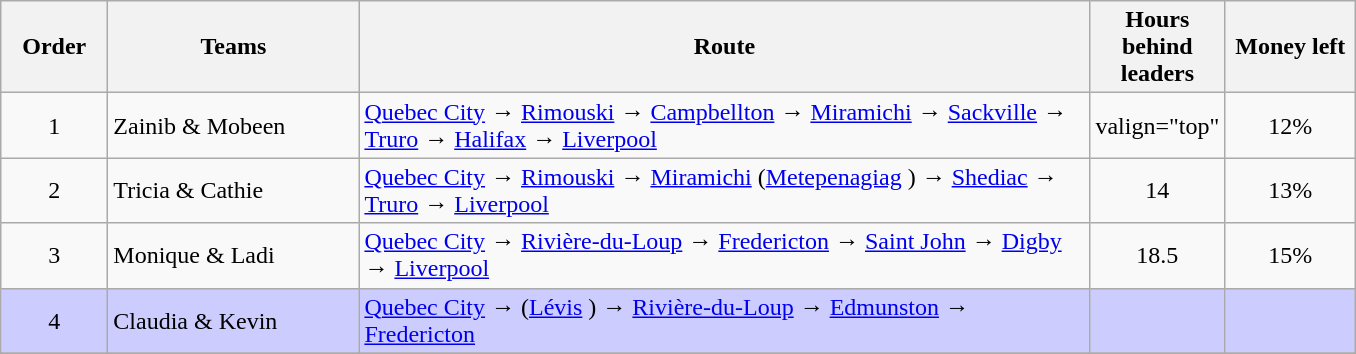<table class="wikitable sortable" style="text-align:center">
<tr>
<th style="width:4em">Order</th>
<th style="width:10em">Teams</th>
<th style="width:30em">Route</th>
<th style="width:5em">Hours behind leaders</th>
<th style="width:5em">Money left</th>
</tr>
<tr>
<td>1</td>
<td style="text-align:left">Zainib & Mobeen</td>
<td style="text-align:left"><a href='#'>Quebec City</a>  → <a href='#'>Rimouski</a>  → <a href='#'>Campbellton</a> → <a href='#'>Miramichi</a>   → <a href='#'>Sackville</a>  → <a href='#'>Truro</a>   → <a href='#'>Halifax</a> → <a href='#'>Liverpool</a></td>
<td>valign="top" </td>
<td>12%</td>
</tr>
<tr>
<td>2</td>
<td style="text-align:left">Tricia & Cathie</td>
<td style="text-align:left"><a href='#'>Quebec City</a>  → <a href='#'>Rimouski</a>  → <a href='#'>Miramichi</a> (<a href='#'>Metepenagiag</a> ) → <a href='#'>Shediac</a>   → <a href='#'>Truro</a>  → <a href='#'>Liverpool</a></td>
<td>14</td>
<td>13%</td>
</tr>
<tr>
<td>3</td>
<td style="text-align:left">Monique & Ladi</td>
<td style="text-align:left"><a href='#'>Quebec City</a>  → <a href='#'>Rivière-du-Loup</a>  → <a href='#'>Fredericton</a>   → <a href='#'>Saint John</a>   → <a href='#'>Digby</a>  → <a href='#'>Liverpool</a></td>
<td>18.5</td>
<td>15%</td>
</tr>
<tr style="background:#ccf">
<td>4</td>
<td style="text-align:left">Claudia & Kevin</td>
<td style="text-align:left"><a href='#'>Quebec City</a>  → (<a href='#'>Lévis</a> )  → <a href='#'>Rivière-du-Loup</a> → <a href='#'>Edmunston</a>  → <a href='#'>Fredericton</a> </td>
<td></td>
<td></td>
</tr>
<tr>
</tr>
</table>
